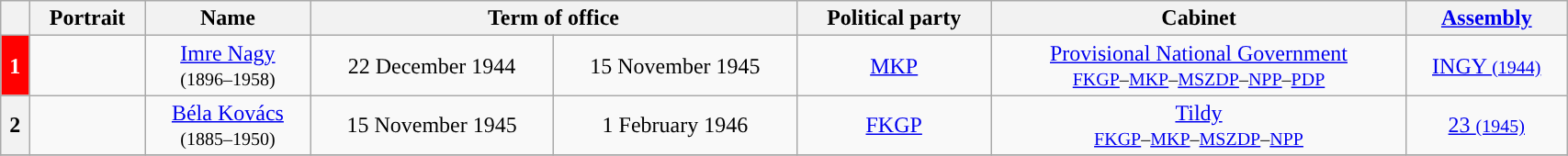<table class="wikitable" style="width:90%; text-align:center;">
<tr>
<th></th>
<th>Portrait</th>
<th>Name<br></th>
<th colspan=2>Term of office</th>
<th>Political party</th>
<th>Cabinet</th>
<th><a href='#'>Assembly</a><br></th>
</tr>
<tr>
<th style="background-color:Red; color:white">1</th>
<td></td>
<td><a href='#'>Imre Nagy</a><br><small>(1896–1958)</small></td>
<td>22 December 1944</td>
<td>15 November 1945</td>
<td><a href='#'>MKP</a></td>
<td><a href='#'>Provisional National Government</a><br><small><a href='#'>FKGP</a>–<a href='#'>MKP</a>–<a href='#'>MSZDP</a>–<a href='#'>NPP</a>–<a href='#'>PDP</a></small></td>
<td rowspan="2"><a href='#'>INGY <small>(1944)</small></a></td>
</tr>
<tr>
<th rowspan="2" style="background:">2</th>
<td rowspan="2"></td>
<td rowspan="2"><a href='#'>Béla Kovács</a><br><small>(1885–1950)</small></td>
<td rowspan="2">15 November 1945</td>
<td rowspan="2">1 February 1946</td>
<td rowspan="2"><a href='#'>FKGP</a></td>
<td rowspan="2"><a href='#'>Tildy</a><br><small><a href='#'>FKGP</a>–<a href='#'>MKP</a>–<a href='#'>MSZDP</a>–<a href='#'>NPP</a></small></td>
</tr>
<tr>
<td><a href='#'>23 <small>(1945)</small></a></td>
</tr>
<tr>
</tr>
</table>
